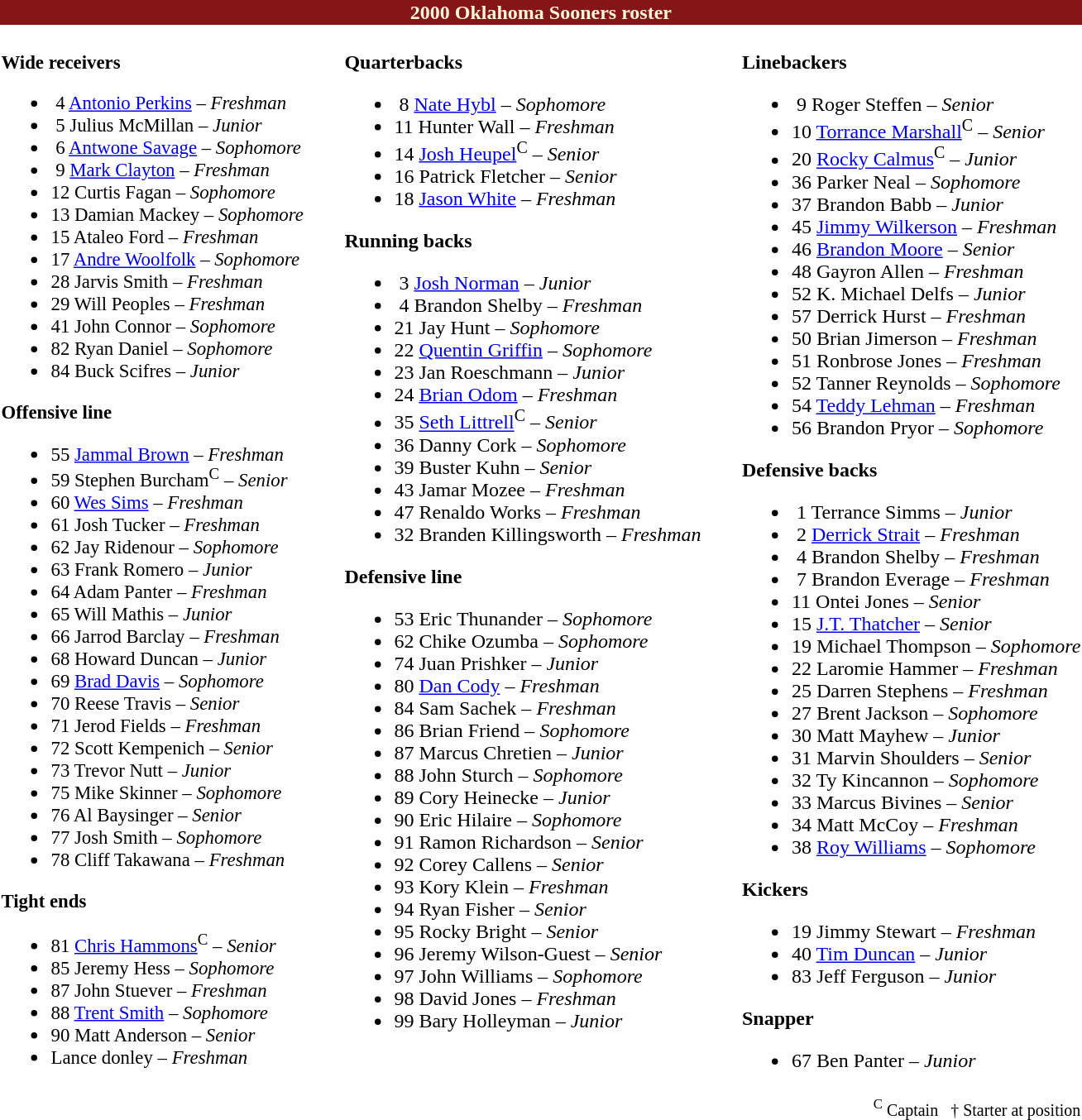<table class="toccolours" style="text-align: left;">
<tr>
<th colspan="9" style="background:#841617; color:#FDF9D8;text-align:center">2000 Oklahoma Sooners roster</th>
</tr>
<tr>
<td style="font-size:95%; vertical-align:top;"><br><strong>Wide receivers</strong><ul><li> 4  <a href='#'>Antonio Perkins</a> – <em>Freshman</em></li><li> 5  Julius McMillan – <em>Junior</em></li><li> 6  <a href='#'>Antwone Savage</a> – <em>Sophomore</em></li><li> 9 <a href='#'>Mark Clayton</a> – <em>Freshman</em></li><li>12  Curtis Fagan – <em>Sophomore</em></li><li>13  Damian Mackey – <em>Sophomore</em></li><li>15  Ataleo Ford – <em>Freshman</em></li><li>17  <a href='#'>Andre Woolfolk</a> – <em>Sophomore</em></li><li>28  Jarvis Smith – <em>Freshman</em></li><li>29  Will Peoples – <em>Freshman</em></li><li>41  John Connor – <em>Sophomore</em></li><li>82  Ryan Daniel – <em>Sophomore</em></li><li>84  Buck Scifres – <em>Junior</em></li></ul><strong>Offensive line</strong><ul><li>55  <a href='#'>Jammal Brown</a> – <em>Freshman</em></li><li>59  Stephen Burcham<sup>C</sup> – <em>Senior</em></li><li>60  <a href='#'>Wes Sims</a> – <em>Freshman</em></li><li>61  Josh Tucker – <em>Freshman</em></li><li>62  Jay Ridenour – <em>Sophomore</em></li><li>63  Frank Romero – <em>Junior</em></li><li>64  Adam Panter – <em>Freshman</em></li><li>65  Will Mathis – <em>Junior</em></li><li>66  Jarrod Barclay – <em>Freshman</em></li><li>68  Howard Duncan – <em>Junior</em></li><li>69  <a href='#'>Brad Davis</a> – <em>Sophomore</em></li><li>70  Reese Travis – <em>Senior</em></li><li>71  Jerod Fields – <em>Freshman</em></li><li>72  Scott Kempenich – <em>Senior</em></li><li>73  Trevor Nutt – <em>Junior</em></li><li>75  Mike Skinner – <em>Sophomore</em></li><li>76  Al Baysinger – <em>Senior</em></li><li>77  Josh Smith – <em>Sophomore</em></li><li>78  Cliff Takawana – <em>Freshman</em></li></ul><strong>Tight ends</strong><ul><li>81  <a href='#'>Chris Hammons</a><sup>C</sup> – <em>Senior</em></li><li>85  Jeremy Hess – <em>Sophomore</em></li><li>87  John Stuever – <em>Freshman</em></li><li>88  <a href='#'>Trent Smith</a> – <em>Sophomore</em></li><li>90  Matt Anderson – <em>Senior</em></li><li>Lance donley – <em>Freshman</em></li></ul></td>
<td width="25"> </td>
<td valign="top"><br><strong>Quarterbacks</strong><ul><li> 8  <a href='#'>Nate Hybl</a> – <em>Sophomore</em></li><li>11  Hunter Wall – <em>Freshman</em></li><li>14  <a href='#'>Josh Heupel</a><sup>C</sup> – <em>Senior</em></li><li>16  Patrick Fletcher – <em>Senior</em></li><li>18  <a href='#'>Jason White</a> – <em>Freshman</em></li></ul><strong>Running backs</strong><ul><li> 3  <a href='#'>Josh Norman</a> – <em>Junior</em></li><li> 4  Brandon Shelby – <em>Freshman</em></li><li>21  Jay Hunt – <em>Sophomore</em></li><li>22  <a href='#'>Quentin Griffin</a> – <em>Sophomore</em></li><li>23  Jan Roeschmann – <em>Junior</em></li><li>24  <a href='#'>Brian Odom</a> – <em>Freshman</em></li><li>35  <a href='#'>Seth Littrell</a><sup>C</sup> – <em>Senior</em></li><li>36  Danny Cork – <em>Sophomore</em></li><li>39  Buster Kuhn – <em>Senior</em></li><li>43  Jamar Mozee – <em>Freshman</em></li><li>47  Renaldo Works – <em>Freshman</em></li><li>32  Branden Killingsworth – <em>Freshman</em></li></ul><strong>Defensive line</strong><ul><li>53  Eric Thunander – <em>Sophomore</em></li><li>62  Chike Ozumba – <em>Sophomore</em></li><li>74  Juan Prishker – <em>Junior</em></li><li>80  <a href='#'>Dan Cody</a> – <em>Freshman</em></li><li>84  Sam Sachek – <em>Freshman</em></li><li>86  Brian Friend – <em>Sophomore</em></li><li>87  Marcus Chretien – <em>Junior</em></li><li>88  John Sturch – <em>Sophomore</em></li><li>89  Cory Heinecke – <em>Junior</em></li><li>90  Eric Hilaire – <em>Sophomore</em></li><li>91  Ramon Richardson – <em>Senior</em></li><li>92  Corey Callens – <em>Senior</em></li><li>93  Kory Klein – <em>Freshman</em></li><li>94  Ryan Fisher – <em>Senior</em></li><li>95  Rocky Bright – <em>Senior</em></li><li>96  Jeremy Wilson-Guest – <em>Senior</em></li><li>97  John Williams – <em>Sophomore</em></li><li>98  David Jones – <em>Freshman</em></li><li>99  Bary Holleyman – <em>Junior</em></li></ul></td>
<td width="25"> </td>
<td valign="top"><br><strong>Linebackers</strong><ul><li> 9  Roger Steffen – <em>Senior</em></li><li>10  <a href='#'>Torrance Marshall</a><sup>C</sup> – <em>Senior</em></li><li>20  <a href='#'>Rocky Calmus</a><sup>C</sup> – <em>Junior</em></li><li>36  Parker Neal – <em>Sophomore</em></li><li>37  Brandon Babb – <em>Junior</em></li><li>45  <a href='#'>Jimmy Wilkerson</a> – <em>Freshman</em></li><li>46  <a href='#'>Brandon Moore</a> – <em>Senior</em></li><li>48  Gayron Allen – <em>Freshman</em></li><li>52  K. Michael Delfs – <em>Junior</em></li><li>57  Derrick Hurst – <em>Freshman</em></li><li>50  Brian Jimerson – <em>Freshman</em></li><li>51  Ronbrose Jones – <em>Freshman</em></li><li>52  Tanner Reynolds – <em>Sophomore</em></li><li>54  <a href='#'>Teddy Lehman</a> – <em>Freshman</em></li><li>56  Brandon Pryor – <em>Sophomore</em></li></ul><strong>Defensive backs</strong><ul><li> 1  Terrance Simms – <em>Junior</em></li><li> 2  <a href='#'>Derrick Strait</a> – <em>Freshman</em></li><li> 4  Brandon Shelby – <em>Freshman</em></li><li> 7  Brandon Everage – <em>Freshman</em></li><li>11  Ontei Jones – <em>Senior</em></li><li>15  <a href='#'>J.T. Thatcher</a> – <em>Senior</em></li><li>19  Michael Thompson – <em>Sophomore</em></li><li>22  Laromie Hammer – <em>Freshman</em></li><li>25  Darren Stephens – <em>Freshman</em></li><li>27  Brent Jackson – <em>Sophomore</em></li><li>30  Matt Mayhew – <em>Junior</em></li><li>31  Marvin Shoulders – <em>Senior</em></li><li>32  Ty Kincannon – <em>Sophomore</em></li><li>33  Marcus Bivines – <em>Senior</em></li><li>34  Matt McCoy – <em>Freshman</em></li><li>38  <a href='#'>Roy Williams</a> – <em>Sophomore</em></li></ul><strong>Kickers</strong><ul><li>19  Jimmy Stewart – <em>Freshman</em></li><li>40  <a href='#'>Tim Duncan</a> – <em>Junior</em></li><li>83  Jeff Ferguson – <em>Junior</em></li></ul><strong>Snapper</strong><ul><li>67  Ben Panter – <em>Junior</em></li></ul></td>
</tr>
<tr>
<td colspan="5" valign="bottom" align="right"><small><sup>C</sup> Captain   † Starter at position</small></td>
</tr>
</table>
